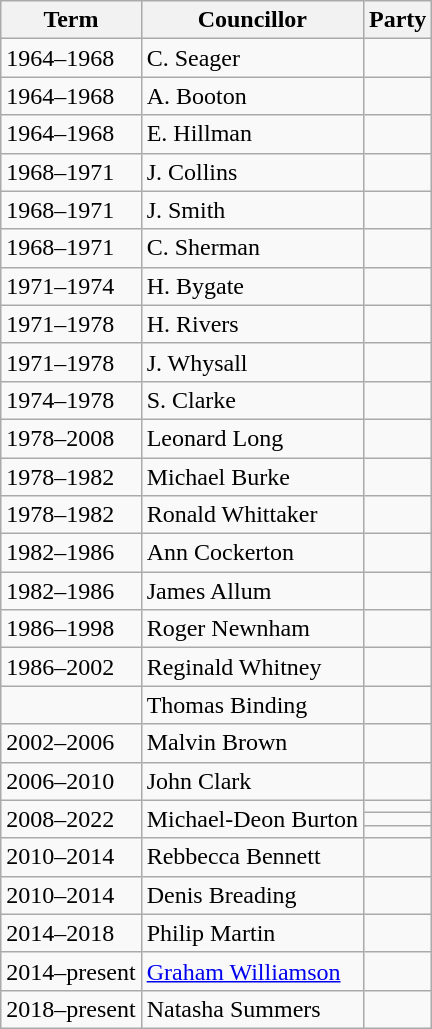<table class="wikitable">
<tr>
<th>Term</th>
<th>Councillor</th>
<th colspan=2>Party</th>
</tr>
<tr>
<td>1964–1968</td>
<td>C. Seager</td>
<td></td>
</tr>
<tr>
<td>1964–1968</td>
<td>A. Booton</td>
<td></td>
</tr>
<tr>
<td>1964–1968</td>
<td>E. Hillman</td>
<td></td>
</tr>
<tr>
<td>1968–1971</td>
<td>J. Collins</td>
<td></td>
</tr>
<tr>
<td>1968–1971</td>
<td>J. Smith</td>
<td></td>
</tr>
<tr>
<td>1968–1971</td>
<td>C. Sherman</td>
<td></td>
</tr>
<tr>
<td>1971–1974</td>
<td>H. Bygate</td>
<td></td>
</tr>
<tr>
<td>1971–1978</td>
<td>H. Rivers</td>
<td></td>
</tr>
<tr>
<td>1971–1978</td>
<td>J. Whysall</td>
<td></td>
</tr>
<tr>
<td>1974–1978</td>
<td>S. Clarke</td>
<td></td>
</tr>
<tr>
<td>1978–2008</td>
<td>Leonard Long</td>
<td></td>
</tr>
<tr>
<td>1978–1982</td>
<td>Michael Burke</td>
<td></td>
</tr>
<tr>
<td>1978–1982</td>
<td>Ronald Whittaker</td>
<td></td>
</tr>
<tr>
<td>1982–1986</td>
<td>Ann Cockerton</td>
<td></td>
</tr>
<tr>
<td>1982–1986</td>
<td>James Allum</td>
<td></td>
</tr>
<tr>
<td>1986–1998</td>
<td>Roger Newnham</td>
<td></td>
</tr>
<tr>
<td>1986–2002</td>
<td>Reginald Whitney</td>
<td></td>
</tr>
<tr>
<td></td>
<td>Thomas Binding</td>
<td></td>
</tr>
<tr>
<td>2002–2006</td>
<td>Malvin Brown</td>
<td></td>
</tr>
<tr>
<td>2006–2010</td>
<td>John Clark</td>
<td></td>
</tr>
<tr>
<td rowspan=3>2008–2022</td>
<td rowspan=3>Michael-Deon Burton</td>
<td></td>
</tr>
<tr>
<td></td>
</tr>
<tr>
<td></td>
</tr>
<tr>
<td>2010–2014</td>
<td>Rebbecca Bennett</td>
<td></td>
</tr>
<tr>
<td>2010–2014</td>
<td>Denis Breading</td>
<td></td>
</tr>
<tr>
<td>2014–2018</td>
<td>Philip Martin</td>
<td></td>
</tr>
<tr>
<td>2014–present</td>
<td><a href='#'>Graham Williamson</a></td>
<td></td>
</tr>
<tr>
<td>2018–present</td>
<td>Natasha Summers</td>
<td></td>
</tr>
</table>
